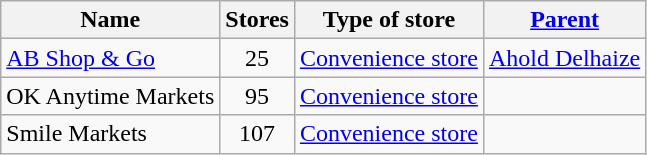<table class="wikitable sortable">
<tr>
<th>Name</th>
<th>Stores</th>
<th>Type of store</th>
<th><a href='#'>Parent</a></th>
</tr>
<tr>
<td><a href='#'>AB Shop & Go</a></td>
<td align="center">25</td>
<td><a href='#'>Convenience store</a></td>
<td><a href='#'>Ahold Delhaize</a></td>
</tr>
<tr>
<td>OK Anytime Markets</td>
<td align="center">95</td>
<td><a href='#'>Convenience store</a></td>
<td></td>
</tr>
<tr>
<td>Smile Markets</td>
<td align="center">107</td>
<td><a href='#'>Convenience store</a></td>
<td></td>
</tr>
</table>
